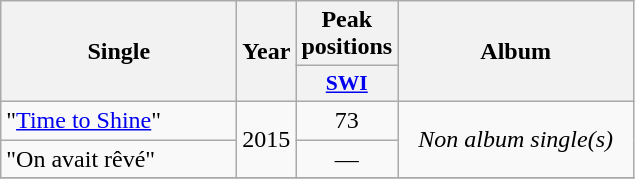<table class="wikitable">
<tr>
<th align="center" rowspan="2" width="150">Single</th>
<th align="center" rowspan="2" width="10">Year</th>
<th align="center" colspan="1" width="20">Peak positions</th>
<th align="center" rowspan="2" width="150">Album</th>
</tr>
<tr>
<th scope="col" style="width:3em;font-size:90%;"><a href='#'>SWI</a><br></th>
</tr>
<tr>
<td>"<a href='#'>Time to Shine</a>"</td>
<td style="text-align:center;" rowspan="2">2015</td>
<td style="text-align:center;">73</td>
<td style="text-align:center;" rowspan="2"><em>Non album single(s)</em></td>
</tr>
<tr>
<td>"On avait rêvé"</td>
<td style="text-align:center;">—</td>
</tr>
<tr>
</tr>
</table>
